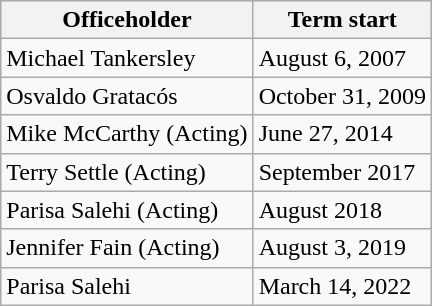<table class="wikitable sortable">
<tr style="vertical-align:bottom;">
<th>Officeholder</th>
<th>Term start</th>
</tr>
<tr>
<td>Michael Tankersley</td>
<td>August 6, 2007</td>
</tr>
<tr>
<td>Osvaldo Gratacós</td>
<td>October 31, 2009<br></td>
</tr>
<tr>
<td>Mike McCarthy (Acting)</td>
<td>June 27, 2014</td>
</tr>
<tr>
<td>Terry Settle (Acting)</td>
<td>September 2017</td>
</tr>
<tr>
<td>Parisa Salehi (Acting)</td>
<td>August 2018</td>
</tr>
<tr>
<td>Jennifer Fain (Acting)</td>
<td>August 3, 2019</td>
</tr>
<tr>
<td>Parisa Salehi</td>
<td>March 14, 2022</td>
</tr>
</table>
